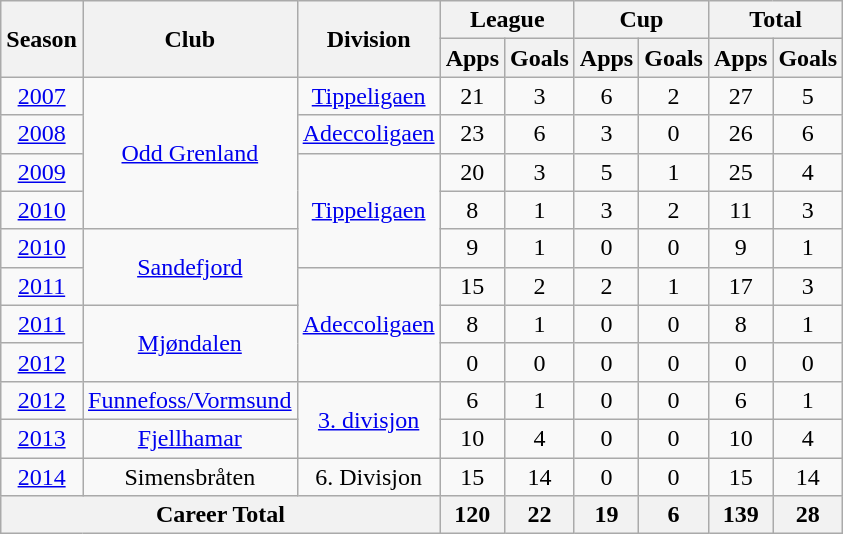<table class="wikitable" style="text-align: center;">
<tr>
<th rowspan="2">Season</th>
<th rowspan="2">Club</th>
<th rowspan="2">Division</th>
<th colspan="2">League</th>
<th colspan="2">Cup</th>
<th colspan="2">Total</th>
</tr>
<tr>
<th>Apps</th>
<th>Goals</th>
<th>Apps</th>
<th>Goals</th>
<th>Apps</th>
<th>Goals</th>
</tr>
<tr>
<td><a href='#'>2007</a></td>
<td rowspan="4" valign="center"><a href='#'>Odd Grenland</a></td>
<td rowspan="1" valign="center"><a href='#'>Tippeligaen</a></td>
<td>21</td>
<td>3</td>
<td>6</td>
<td>2</td>
<td>27</td>
<td>5</td>
</tr>
<tr>
<td><a href='#'>2008</a></td>
<td rowspan="1" valign="center"><a href='#'>Adeccoligaen</a></td>
<td>23</td>
<td>6</td>
<td>3</td>
<td>0</td>
<td>26</td>
<td>6</td>
</tr>
<tr>
<td><a href='#'>2009</a></td>
<td rowspan="3" valign="center"><a href='#'>Tippeligaen</a></td>
<td>20</td>
<td>3</td>
<td>5</td>
<td>1</td>
<td>25</td>
<td>4</td>
</tr>
<tr>
<td><a href='#'>2010</a></td>
<td>8</td>
<td>1</td>
<td>3</td>
<td>2</td>
<td>11</td>
<td>3</td>
</tr>
<tr>
<td><a href='#'>2010</a></td>
<td rowspan="2" valign="center"><a href='#'>Sandefjord</a></td>
<td>9</td>
<td>1</td>
<td>0</td>
<td>0</td>
<td>9</td>
<td>1</td>
</tr>
<tr>
<td><a href='#'>2011</a></td>
<td rowspan="3" valign="center"><a href='#'>Adeccoligaen</a></td>
<td>15</td>
<td>2</td>
<td>2</td>
<td>1</td>
<td>17</td>
<td>3</td>
</tr>
<tr>
<td><a href='#'>2011</a></td>
<td rowspan="2" valign="center"><a href='#'>Mjøndalen</a></td>
<td>8</td>
<td>1</td>
<td>0</td>
<td>0</td>
<td>8</td>
<td>1</td>
</tr>
<tr>
<td><a href='#'>2012</a></td>
<td>0</td>
<td>0</td>
<td>0</td>
<td>0</td>
<td>0</td>
<td>0</td>
</tr>
<tr>
<td><a href='#'>2012</a></td>
<td rowspan="1" valign="center"><a href='#'>Funnefoss/Vormsund</a></td>
<td rowspan="2" valign="center"><a href='#'>3. divisjon</a></td>
<td>6</td>
<td>1</td>
<td>0</td>
<td>0</td>
<td>6</td>
<td>1</td>
</tr>
<tr>
<td><a href='#'>2013</a></td>
<td rowspan="1" valign="center"><a href='#'>Fjellhamar</a></td>
<td>10</td>
<td>4</td>
<td>0</td>
<td>0</td>
<td>10</td>
<td>4</td>
</tr>
<tr>
<td><a href='#'>2014</a></td>
<td rowspan="1" valign="center">Simensbråten</td>
<td rowspan="1" valign="center">6. Divisjon</td>
<td>15</td>
<td>14</td>
<td>0</td>
<td>0</td>
<td>15</td>
<td>14</td>
</tr>
<tr>
<th colspan="3">Career Total</th>
<th>120</th>
<th>22</th>
<th>19</th>
<th>6</th>
<th>139</th>
<th>28</th>
</tr>
</table>
